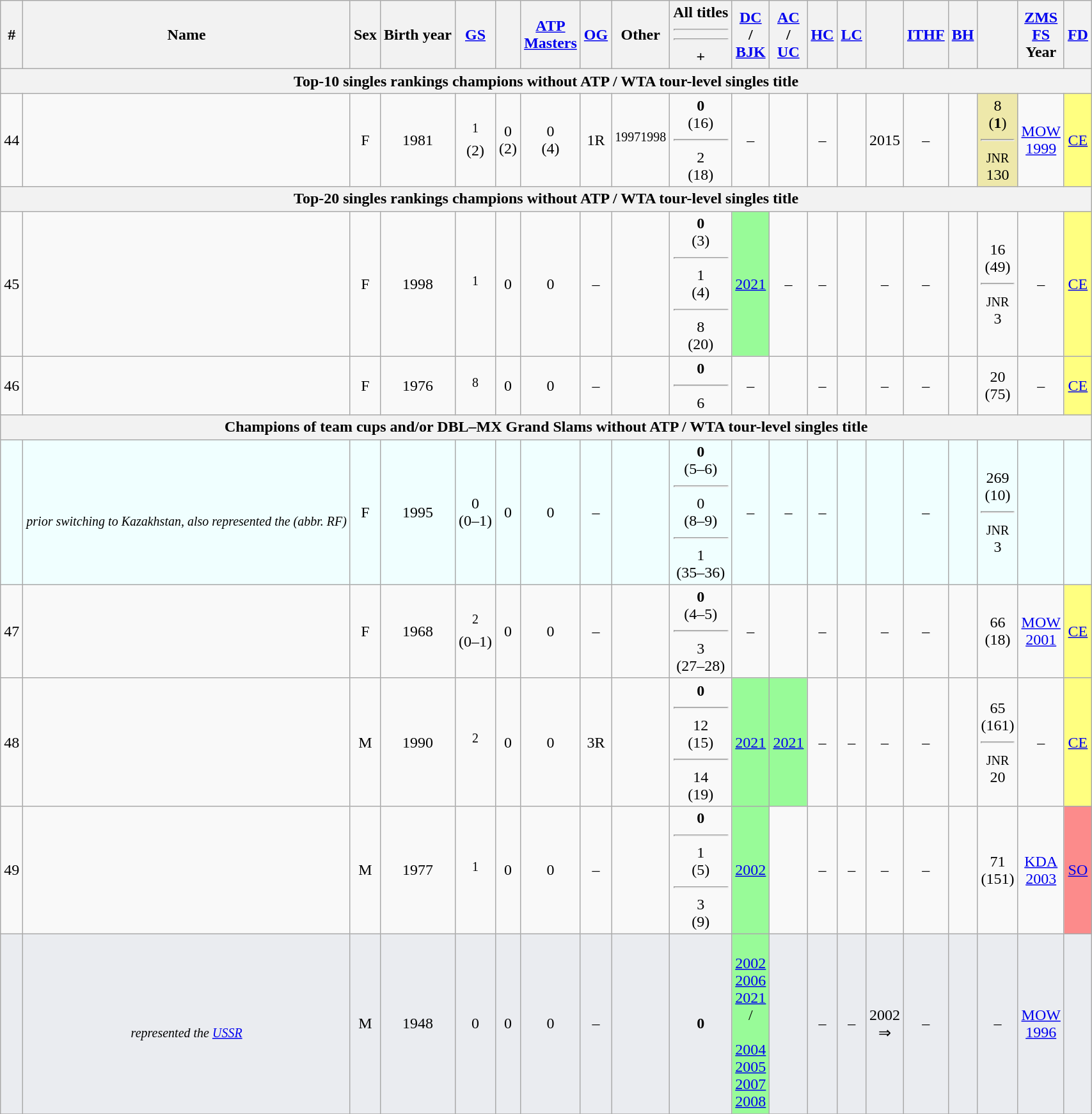<table class="wikitable sortable" style="text-align:center;">
<tr>
<th>#</th>
<th>Name</th>
<th>Sex</th>
<th>Birth year</th>
<th><a href='#'>GS</a></th>
<th></th>
<th><a href='#'>ATP<br>Masters</a></th>
<th><a href='#'>OG</a></th>
<th>Other</th>
<th>All titles<hr><hr>+ </th>
<th><a href='#'>DC</a><br>/<br><a href='#'>BJK</a></th>
<th><a href='#'>AC</a><br>/<br><a href='#'>UC</a></th>
<th><a href='#'>HC</a></th>
<th><a href='#'>LC</a></th>
<th></th>
<th><a href='#'>ITHF</a></th>
<th><a href='#'>BH</a></th>
<th></th>
<th><a href='#'>ZMS</a><br><a href='#'>FS</a><br>Year</th>
<th><a href='#'>FD</a></th>
</tr>
<tr>
<th colspan="20" class="unsortable">Top-10 singles rankings champions without ATP / WTA tour-level singles title</th>
</tr>
<tr>
<td>44</td>
<td></td>
<td>F</td>
<td>1981</td>
<td><sup>1</sup><br>(2)</td>
<td>0<br>(2)</td>
<td>0<br>(4)</td>
<td>1R</td>
<td><sup>1997</sup><sup>1998</sup></td>
<td><strong>0</strong><br>(16)<hr>2<br>(18)</td>
<td>–</td>
<td></td>
<td>–</td>
<td></td>
<td>2015</td>
<td>–</td>
<td></td>
<td bgcolor="#EEE8AA">8<br>(<strong>1</strong>)<hr><small>JNR</small><br>130</td>
<td><a href='#'>MOW</a><br><a href='#'>1999</a></td>
<td style="background:#ffff80; "><a href='#'>CE</a></td>
</tr>
<tr>
<th colspan="20" class="unsortable">Top-20 singles rankings champions without ATP / WTA tour-level singles title</th>
</tr>
<tr>
<td>45</td>
<td><strong></strong></td>
<td>F</td>
<td>1998</td>
<td><sup>1</sup></td>
<td>0</td>
<td>0</td>
<td>–</td>
<td><sup></sup></td>
<td><strong>0</strong><br>(3)<hr>1<br>(4)<hr>8<br>(20)</td>
<td bgcolor=98fb98><a href='#'>2021</a></td>
<td>–</td>
<td>–</td>
<td></td>
<td>–</td>
<td>–</td>
<td></td>
<td>16<br>(49)<hr><small>JNR</small><br>3</td>
<td>–</td>
<td style="background:#ffff80; "><a href='#'>CE</a></td>
</tr>
<tr>
<td>46</td>
<td></td>
<td>F</td>
<td>1976</td>
<td><sup>8</sup></td>
<td>0</td>
<td>0</td>
<td>–</td>
<td></td>
<td><strong>0</strong><hr>6</td>
<td>–</td>
<td></td>
<td>–</td>
<td></td>
<td>–</td>
<td>–</td>
<td></td>
<td>20<br>(75)</td>
<td>–</td>
<td style="background:#ffff80; "><a href='#'>CE</a></td>
</tr>
<tr>
<th colspan="20" class="unsortable">Champions of team cups and/or DBL–MX Grand Slams without ATP / WTA tour-level singles title</th>
</tr>
<tr>
<td class="unsortable" bgcolor=#f0ffff></td>
<td class="unsortable" bgcolor=#f0ffff><strong><em></em></strong><br><small><em>prior switching to Kazakhstan, also represented the  (abbr. RF)</em></small></td>
<td bgcolor="#f0ffff">F</td>
<td bgcolor="#f0ffff">1995</td>
<td bgcolor="#f0ffff">0<br>(0–1)</td>
<td bgcolor=#f0ffff>0</td>
<td bgcolor=#f0ffff>0</td>
<td bgcolor=#f0ffff>–</td>
<td bgcolor="#f0ffff"></td>
<td bgcolor="#f0ffff"><strong>0</strong><br>(5–6)<hr>0<br>(8–9)<hr>1<br>(35–36)</td>
<td bgcolor=#f0ffff>–</td>
<td bgcolor=#f0ffff>–</td>
<td bgcolor=#f0ffff>–</td>
<td bgcolor=#f0ffff></td>
<td bgcolor=#f0ffff></td>
<td bgcolor=#f0ffff>–</td>
<td bgcolor="#f0ffff"></td>
<td bgcolor=#f0ffff>269<br>(10)<hr><small>JNR</small><br>3</td>
<td bgcolor="#f0ffff"></td>
<td bgcolor=#f0ffff></td>
</tr>
<tr>
<td>47</td>
<td></td>
<td>F</td>
<td>1968</td>
<td><sup>2</sup><br>(0–1)</td>
<td>0</td>
<td>0</td>
<td>–</td>
<td></td>
<td><strong>0</strong><br>(4–5)<hr>3<br>(27–28)</td>
<td>–</td>
<td></td>
<td>–</td>
<td></td>
<td>–</td>
<td>–</td>
<td></td>
<td>66<br>(18)</td>
<td><a href='#'>MOW</a><br><a href='#'>2001</a></td>
<td style="background:#ffff80; "><a href='#'>CE</a></td>
</tr>
<tr>
<td>48</td>
<td><strong></strong></td>
<td>M</td>
<td>1990</td>
<td><sup>2</sup></td>
<td>0</td>
<td>0</td>
<td>3R</td>
<td></td>
<td><strong>0</strong><hr>12<br>(15)<hr>14<br>(19)</td>
<td bgcolor=98fb98><a href='#'>2021</a></td>
<td bgcolor=98fb98><a href='#'>2021</a></td>
<td>–</td>
<td>–</td>
<td>–</td>
<td>–</td>
<td></td>
<td>65<br>(161)<hr><small>JNR</small><br>20</td>
<td>–</td>
<td style="background:#ffff80;"><a href='#'>CE</a></td>
</tr>
<tr>
<td>49</td>
<td></td>
<td>M</td>
<td>1977</td>
<td><sup>1</sup></td>
<td>0</td>
<td>0</td>
<td>–</td>
<td></td>
<td><strong>0</strong><hr>1<br>(5)<hr>3<br>(9)</td>
<td bgcolor=98fb98><a href='#'>2002</a></td>
<td></td>
<td>–</td>
<td>–</td>
<td>–</td>
<td>–</td>
<td></td>
<td>71<br>(151)</td>
<td><a href='#'>KDA</a><br><a href='#'>2003</a></td>
<td style="background:#fc8b8b;"><a href='#'>SO</a></td>
</tr>
<tr>
<td bgcolor=#EAECF0></td>
<td bgcolor=#EAECF0><br><small><em>represented the <a href='#'>USSR</a></em></small></td>
<td bgcolor="#EAECF0">M</td>
<td bgcolor="#EAECF0">1948</td>
<td bgcolor="#EAECF0">0</td>
<td bgcolor=#EAECF0>0</td>
<td bgcolor=#EAECF0>0</td>
<td bgcolor=#EAECF0>–</td>
<td bgcolor=#EAECF0></td>
<td bgcolor="#EAECF0"><strong>0</strong></td>
<td bgcolor=98fb98><br><a href='#'>2002</a><br><a href='#'>2006</a><br><a href='#'>2021</a><br>/<br><br><a href='#'>2004</a><br><a href='#'>2005</a><br><a href='#'>2007</a><br><a href='#'>2008</a></td>
<td bgcolor=#EAECF0></td>
<td bgcolor=#EAECF0>–</td>
<td bgcolor=#EAECF0>–</td>
<td bgcolor=#EAECF0>2002 <br>⇒<br></td>
<td bgcolor=#EAECF0>–</td>
<td bgcolor="#EAECF0"></td>
<td bgcolor=#EAECF0>–</td>
<td bgcolor=#EAECF0><a href='#'>MOW</a><br><a href='#'>1996</a><br></td>
<td bgcolor="#EAECF0"></td>
</tr>
<tr>
</tr>
</table>
